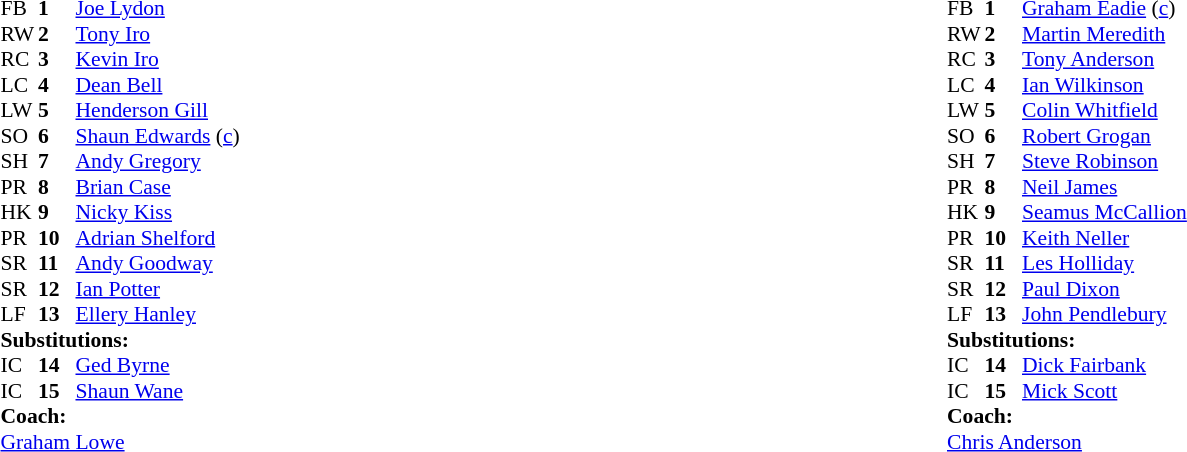<table width="100%">
<tr>
<td valign="top" width="50%"><br><table style="font-size: 90%" cellspacing="0" cellpadding="0">
<tr>
<th width="25"></th>
<th width="25"></th>
</tr>
<tr>
<td>FB</td>
<td><strong>1</strong></td>
<td><a href='#'>Joe Lydon</a></td>
</tr>
<tr>
<td>RW</td>
<td><strong>2</strong></td>
<td><a href='#'>Tony Iro</a></td>
</tr>
<tr>
<td>RC</td>
<td><strong>3</strong></td>
<td><a href='#'>Kevin Iro</a></td>
</tr>
<tr>
<td>LC</td>
<td><strong>4</strong></td>
<td><a href='#'>Dean Bell</a></td>
</tr>
<tr>
<td>LW</td>
<td><strong>5</strong></td>
<td><a href='#'>Henderson Gill</a></td>
</tr>
<tr>
<td>SO</td>
<td><strong>6</strong></td>
<td><a href='#'>Shaun Edwards</a> (<a href='#'>c</a>)</td>
</tr>
<tr>
<td>SH</td>
<td><strong>7</strong></td>
<td><a href='#'>Andy Gregory</a></td>
</tr>
<tr>
<td>PR</td>
<td><strong>8</strong></td>
<td><a href='#'>Brian Case</a></td>
</tr>
<tr>
<td>HK</td>
<td><strong>9</strong></td>
<td><a href='#'>Nicky Kiss</a></td>
</tr>
<tr>
<td>PR</td>
<td><strong>10</strong></td>
<td><a href='#'>Adrian Shelford</a></td>
</tr>
<tr>
<td>SR</td>
<td><strong>11</strong></td>
<td><a href='#'>Andy Goodway</a></td>
</tr>
<tr>
<td>SR</td>
<td><strong>12</strong></td>
<td><a href='#'>Ian Potter</a></td>
</tr>
<tr>
<td>LF</td>
<td><strong>13</strong></td>
<td><a href='#'>Ellery Hanley</a></td>
</tr>
<tr>
<td colspan=3><strong>Substitutions:</strong></td>
</tr>
<tr>
<td>IC</td>
<td><strong>14</strong></td>
<td><a href='#'>Ged Byrne</a></td>
</tr>
<tr>
<td>IC</td>
<td><strong>15</strong></td>
<td><a href='#'>Shaun Wane</a></td>
</tr>
<tr>
<td colspan=3><strong>Coach:</strong></td>
</tr>
<tr>
<td colspan="4"><a href='#'>Graham Lowe</a></td>
</tr>
</table>
</td>
<td valign="top" width="50%"><br><table style="font-size: 90%" cellspacing="0" cellpadding="0">
<tr>
<th width="25"></th>
<th width="25"></th>
</tr>
<tr>
<td>FB</td>
<td><strong>1</strong></td>
<td><a href='#'>Graham Eadie</a> (<a href='#'>c</a>)</td>
</tr>
<tr>
<td>RW</td>
<td><strong>2</strong></td>
<td><a href='#'>Martin Meredith</a></td>
</tr>
<tr>
<td>RC</td>
<td><strong>3</strong></td>
<td><a href='#'>Tony Anderson</a></td>
</tr>
<tr>
<td>LC</td>
<td><strong>4</strong></td>
<td><a href='#'>Ian Wilkinson</a></td>
</tr>
<tr>
<td>LW</td>
<td><strong>5</strong></td>
<td><a href='#'>Colin Whitfield</a></td>
</tr>
<tr>
<td>SO</td>
<td><strong>6</strong></td>
<td><a href='#'>Robert Grogan</a></td>
</tr>
<tr>
<td>SH</td>
<td><strong>7</strong></td>
<td><a href='#'>Steve Robinson</a></td>
</tr>
<tr>
<td>PR</td>
<td><strong>8</strong></td>
<td><a href='#'>Neil James</a></td>
</tr>
<tr>
<td>HK</td>
<td><strong>9</strong></td>
<td><a href='#'>Seamus McCallion</a></td>
</tr>
<tr>
<td>PR</td>
<td><strong>10</strong></td>
<td><a href='#'>Keith Neller</a></td>
</tr>
<tr>
<td>SR</td>
<td><strong>11</strong></td>
<td><a href='#'>Les Holliday</a></td>
</tr>
<tr>
<td>SR</td>
<td><strong>12</strong></td>
<td><a href='#'>Paul Dixon</a></td>
</tr>
<tr>
<td>LF</td>
<td><strong>13</strong></td>
<td><a href='#'>John Pendlebury</a></td>
</tr>
<tr>
<td colspan=3><strong>Substitutions:</strong></td>
</tr>
<tr>
<td>IC</td>
<td><strong>14</strong></td>
<td><a href='#'>Dick Fairbank</a></td>
</tr>
<tr>
<td>IC</td>
<td><strong>15</strong></td>
<td><a href='#'>Mick Scott</a></td>
</tr>
<tr>
<td colspan=3><strong>Coach:</strong></td>
</tr>
<tr>
<td colspan="4"><a href='#'>Chris Anderson</a></td>
</tr>
</table>
</td>
</tr>
</table>
